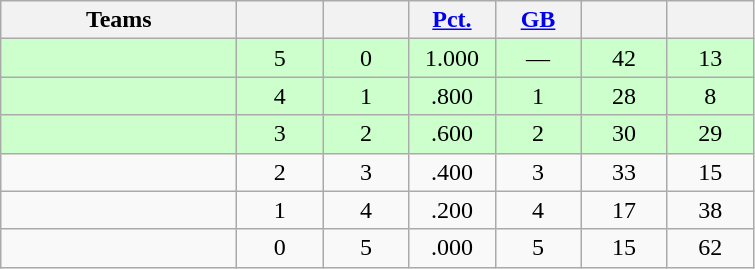<table class="wikitable" style="text-align:center;">
<tr>
<th width=150px>Teams</th>
<th width=50px></th>
<th width=50px></th>
<th width=50px><a href='#'>Pct.</a></th>
<th width=50px><a href='#'>GB</a></th>
<th width=50px></th>
<th width=50px></th>
</tr>
<tr style="background-color:#ccffcc">
<td align=left></td>
<td>5</td>
<td>0</td>
<td>1.000</td>
<td>—</td>
<td>42</td>
<td>13</td>
</tr>
<tr style="background-color:#ccffcc">
<td align=left></td>
<td>4</td>
<td>1</td>
<td>.800</td>
<td>1</td>
<td>28</td>
<td>8</td>
</tr>
<tr style="background-color:#ccffcc">
<td align=left></td>
<td>3</td>
<td>2</td>
<td>.600</td>
<td>2</td>
<td>30</td>
<td>29</td>
</tr>
<tr style="background-color:">
<td align=left></td>
<td>2</td>
<td>3</td>
<td>.400</td>
<td>3</td>
<td>33</td>
<td>15</td>
</tr>
<tr style="background-color:">
<td align=left></td>
<td>1</td>
<td>4</td>
<td>.200</td>
<td>4</td>
<td>17</td>
<td>38</td>
</tr>
<tr style="background-color:">
<td align=left></td>
<td>0</td>
<td>5</td>
<td>.000</td>
<td>5</td>
<td>15</td>
<td>62</td>
</tr>
</table>
